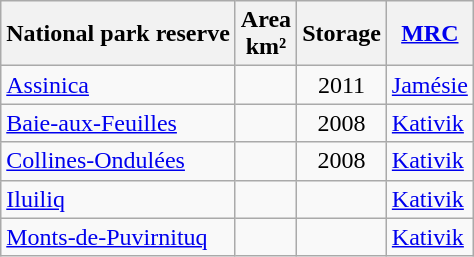<table class = "wikitable sortable">
<tr>
<th>National park reserve</th>
<th>Area <br> km²</th>
<th>Storage</th>
<th><a href='#'>MRC</a></th>
</tr>
<tr>
<td><a href='#'>Assinica</a></td>
<td align = "right"></td>
<td align = "center">2011</td>
<td><a href='#'>Jamésie</a></td>
</tr>
<tr>
<td><a href='#'>Baie-aux-Feuilles</a></td>
<td align = "right"></td>
<td align = "center">2008</td>
<td><a href='#'>Kativik</a></td>
</tr>
<tr>
<td><a href='#'>Collines-Ondulées</a></td>
<td align = "right"></td>
<td align = "center">2008</td>
<td><a href='#'>Kativik</a></td>
</tr>
<tr>
<td><a href='#'>Iluiliq</a></td>
<td align = "right"></td>
<td align = "center"></td>
<td><a href='#'>Kativik</a></td>
</tr>
<tr>
<td><a href='#'>Monts-de-Puvirnituq</a></td>
<td align = "right"></td>
<td align = "center"></td>
<td><a href='#'>Kativik</a></td>
</tr>
</table>
